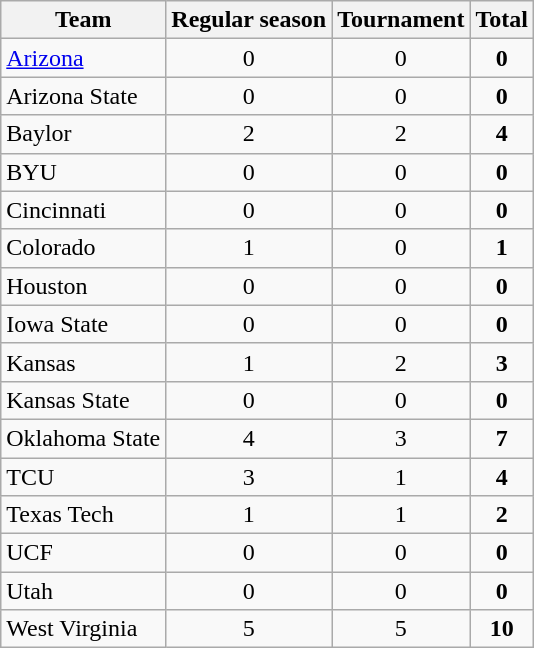<table class="wikitable sortable">
<tr>
<th scope="col">Team</th>
<th scope="col">Regular season</th>
<th scope="col">Tournament</th>
<th scope="col">Total</th>
</tr>
<tr>
<td><a href='#'>Arizona</a></td>
<td style="text-align: center;">0</td>
<td style="text-align: center;">0</td>
<td style="text-align: center;"><strong>0</strong></td>
</tr>
<tr>
<td>Arizona State</td>
<td style="text-align: center;">0</td>
<td style="text-align: center;">0</td>
<td style="text-align: center;"><strong>0</strong></td>
</tr>
<tr>
<td>Baylor</td>
<td style="text-align: center;">2</td>
<td style="text-align: center;">2</td>
<td style="text-align: center;"><strong>4</strong></td>
</tr>
<tr>
<td>BYU</td>
<td align=center>0</td>
<td align=center>0</td>
<td align=center><strong>0</strong></td>
</tr>
<tr>
<td>Cincinnati</td>
<td align=center>0</td>
<td align=center>0</td>
<td align=center><strong>0</strong></td>
</tr>
<tr>
<td>Colorado</td>
<td style="text-align: center;">1</td>
<td style="text-align: center;">0</td>
<td style="text-align: center;"><strong>1</strong></td>
</tr>
<tr>
<td>Houston</td>
<td align=center>0</td>
<td align=center>0</td>
<td align=center><strong>0</strong></td>
</tr>
<tr>
<td>Iowa State</td>
<td style="text-align: center;">0</td>
<td style="text-align: center;">0</td>
<td style="text-align: center;"><strong>0</strong></td>
</tr>
<tr>
<td>Kansas</td>
<td style="text-align: center;">1</td>
<td style="text-align: center;">2</td>
<td style="text-align: center;"><strong>3</strong></td>
</tr>
<tr>
<td>Kansas State</td>
<td style="text-align: center;">0</td>
<td style="text-align: center;">0</td>
<td style="text-align: center;"><strong>0</strong></td>
</tr>
<tr>
<td>Oklahoma State</td>
<td style="text-align: center;">4</td>
<td style="text-align: center;">3</td>
<td style="text-align: center;"><strong>7</strong></td>
</tr>
<tr>
<td>TCU</td>
<td style="text-align: center;">3</td>
<td style="text-align: center;">1</td>
<td style="text-align: center;"><strong>4</strong></td>
</tr>
<tr>
<td>Texas Tech</td>
<td style="text-align: center;">1</td>
<td style="text-align: center;">1</td>
<td style="text-align: center;"><strong>2</strong></td>
</tr>
<tr>
<td>UCF</td>
<td align=center>0</td>
<td align=center>0</td>
<td align=center><strong>0</strong></td>
</tr>
<tr>
<td>Utah</td>
<td style="text-align: center;">0</td>
<td style="text-align: center;">0</td>
<td style="text-align: center;"><strong>0</strong></td>
</tr>
<tr>
<td>West Virginia</td>
<td align=center>5</td>
<td align=center>5</td>
<td align=center><strong>10</strong></td>
</tr>
</table>
